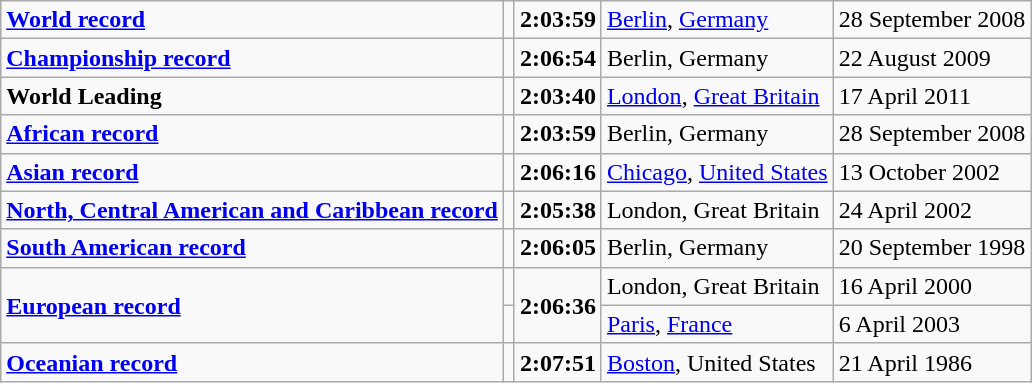<table class="wikitable">
<tr>
<td><strong><a href='#'>World record</a></strong></td>
<td></td>
<td><strong>2:03:59</strong></td>
<td><a href='#'>Berlin</a>, <a href='#'>Germany</a></td>
<td>28 September 2008</td>
</tr>
<tr>
<td><strong><a href='#'>Championship record</a></strong></td>
<td></td>
<td><strong>2:06:54</strong></td>
<td>Berlin, Germany</td>
<td>22 August 2009</td>
</tr>
<tr>
<td><strong>World Leading</strong></td>
<td></td>
<td><strong>2:03:40</strong></td>
<td><a href='#'>London</a>, <a href='#'>Great Britain</a></td>
<td>17 April 2011</td>
</tr>
<tr>
<td><strong><a href='#'>African record</a></strong></td>
<td></td>
<td><strong>2:03:59</strong></td>
<td>Berlin, Germany</td>
<td>28 September 2008</td>
</tr>
<tr>
<td><strong><a href='#'>Asian record</a></strong></td>
<td></td>
<td><strong>2:06:16</strong></td>
<td><a href='#'>Chicago</a>, <a href='#'>United States</a></td>
<td>13 October 2002</td>
</tr>
<tr>
<td><strong><a href='#'>North, Central American and Caribbean record</a></strong></td>
<td></td>
<td><strong>2:05:38</strong></td>
<td>London, Great Britain</td>
<td>24 April 2002</td>
</tr>
<tr>
<td><strong><a href='#'>South American record</a></strong></td>
<td></td>
<td><strong>2:06:05</strong></td>
<td>Berlin, Germany</td>
<td>20 September 1998</td>
</tr>
<tr>
<td Rowspan=2><strong><a href='#'>European record</a></strong></td>
<td></td>
<td Rowspan=2><strong>2:06:36</strong></td>
<td>London, Great Britain</td>
<td>16 April 2000</td>
</tr>
<tr>
<td></td>
<td><a href='#'>Paris</a>, <a href='#'>France</a></td>
<td>6 April 2003</td>
</tr>
<tr>
<td><strong><a href='#'>Oceanian record</a></strong></td>
<td></td>
<td><strong>2:07:51</strong></td>
<td><a href='#'>Boston</a>, United States</td>
<td>21 April 1986</td>
</tr>
</table>
